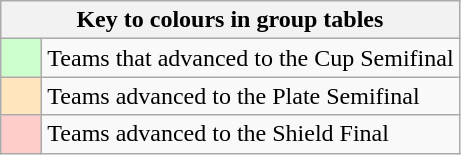<table class="wikitable" style="text-align: center;">
<tr>
<th colspan=2>Key to colours in group tables</th>
</tr>
<tr>
<td style="background:#cfc; width:20px;"></td>
<td align=left>Teams that advanced to the Cup Semifinal</td>
</tr>
<tr>
<td style="background:#ffe6bd; width:20px;"></td>
<td align=left>Teams advanced to the Plate Semifinal</td>
</tr>
<tr>
<td style="background:#fcc; width:20px;"></td>
<td align=left>Teams advanced to the Shield Final</td>
</tr>
</table>
